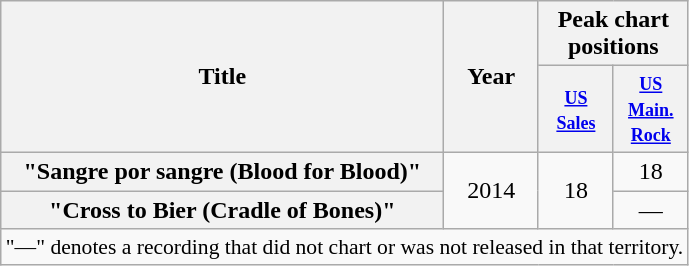<table class="wikitable plainrowheaders" style="text-align:center;">
<tr>
<th scope="col" rowspan="2" style="width:18em;">Title</th>
<th scope="col" rowspan="2">Year</th>
<th scope="col" colspan="4">Peak chart positions</th>
</tr>
<tr>
<th scope="col" style="width:3em;font-size:90%;"><small><a href='#'>US<br>Sales</a></small></th>
<th scope="col" style="width:3em;font-size:90%;"><small><a href='#'>US<br>Main. Rock</a></small></th>
</tr>
<tr>
<th scope="row">"Sangre por sangre (Blood for Blood)"</th>
<td rowspan="2">2014</td>
<td rowspan="2">18</td>
<td>18</td>
</tr>
<tr>
<th scope="row">"Cross to Bier (Cradle of Bones)"</th>
<td>—</td>
</tr>
<tr>
<td colspan="9" style="font-size:90%">"—" denotes a recording that did not chart or was not released in that territory.</td>
</tr>
</table>
